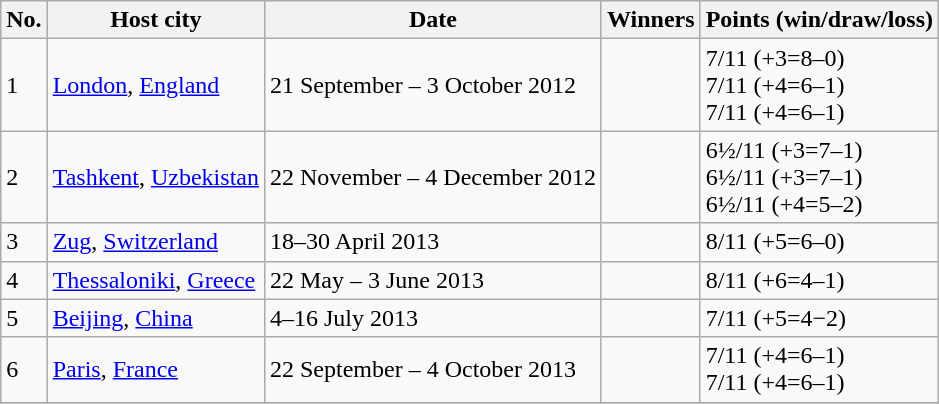<table class="wikitable">
<tr>
<th>No.</th>
<th>Host city</th>
<th>Date</th>
<th>Winners</th>
<th>Points (win/draw/loss)</th>
</tr>
<tr>
<td>1</td>
<td><a href='#'>London</a>, <a href='#'>England</a></td>
<td>21 September – 3 October 2012</td>
<td><br><br></td>
<td>7/11 (+3=8–0)<br>7/11 (+4=6–1)<br>7/11 (+4=6–1)</td>
</tr>
<tr>
<td>2</td>
<td><a href='#'>Tashkent</a>, <a href='#'>Uzbekistan</a></td>
<td>22 November – 4 December 2012</td>
<td><br><br></td>
<td>6½/11 (+3=7–1)<br>6½/11 (+3=7–1)<br>6½/11 (+4=5–2)</td>
</tr>
<tr>
<td>3</td>
<td><a href='#'>Zug</a>, <a href='#'>Switzerland</a></td>
<td>18–30 April 2013</td>
<td></td>
<td>8/11 (+5=6–0)</td>
</tr>
<tr>
<td>4</td>
<td><a href='#'>Thessaloniki</a>, <a href='#'>Greece</a></td>
<td>22 May – 3 June 2013</td>
<td></td>
<td>8/11 (+6=4–1)</td>
</tr>
<tr>
<td>5</td>
<td><a href='#'>Beijing</a>, <a href='#'>China</a></td>
<td>4–16 July 2013</td>
<td></td>
<td>7/11 (+5=4−2)</td>
</tr>
<tr>
<td>6</td>
<td><a href='#'>Paris</a>, <a href='#'>France</a></td>
<td>22 September – 4 October 2013</td>
<td><br><br></td>
<td>7/11 (+4=6–1)<br>7/11 (+4=6–1)<br></td>
</tr>
<tr>
</tr>
</table>
